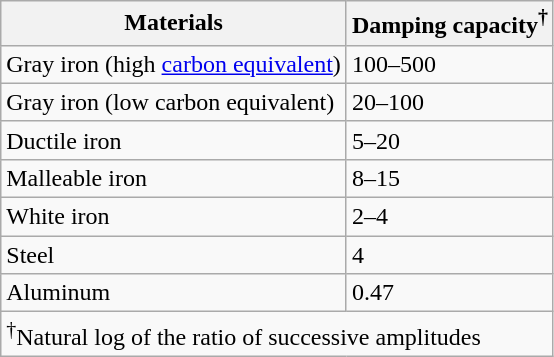<table class="wikitable" align="center">
<tr>
<th>Materials</th>
<th>Damping capacity<sup>†</sup></th>
</tr>
<tr>
<td>Gray iron (high <a href='#'>carbon equivalent</a>)</td>
<td>100–500</td>
</tr>
<tr>
<td>Gray iron (low carbon equivalent)</td>
<td>20–100</td>
</tr>
<tr>
<td>Ductile iron</td>
<td>5–20</td>
</tr>
<tr>
<td>Malleable iron</td>
<td>8–15</td>
</tr>
<tr>
<td>White iron</td>
<td>2–4</td>
</tr>
<tr>
<td>Steel</td>
<td>4</td>
</tr>
<tr>
<td>Aluminum</td>
<td>0.47</td>
</tr>
<tr>
<td colspan=2><sup>†</sup>Natural log of the ratio of successive amplitudes</td>
</tr>
</table>
